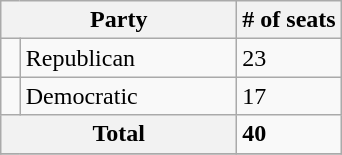<table class="wikitable sortable">
<tr>
<th colspan="2" style="width:150px;">Party</th>
<th># of seats</th>
</tr>
<tr>
<td></td>
<td>Republican</td>
<td>23</td>
</tr>
<tr>
<td></td>
<td>Democratic</td>
<td>17</td>
</tr>
<tr>
<th colspan=2>Total</th>
<td><strong>40</strong></td>
</tr>
<tr>
</tr>
</table>
